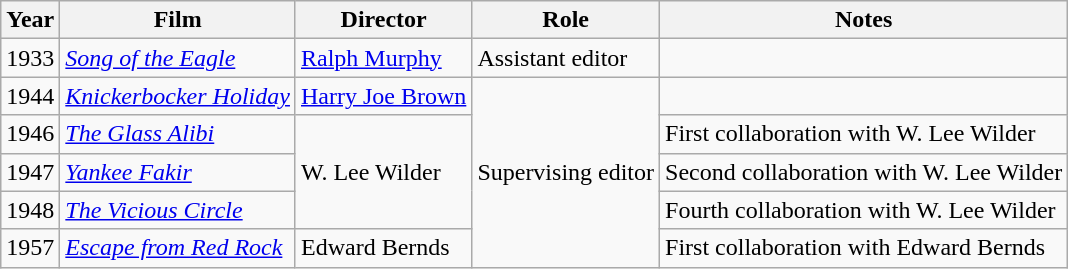<table class="wikitable">
<tr>
<th>Year</th>
<th>Film</th>
<th>Director</th>
<th>Role</th>
<th>Notes</th>
</tr>
<tr>
<td>1933</td>
<td><em><a href='#'>Song of the Eagle</a></em></td>
<td><a href='#'>Ralph Murphy</a></td>
<td>Assistant editor</td>
<td></td>
</tr>
<tr>
<td>1944</td>
<td><em><a href='#'>Knickerbocker Holiday</a></em></td>
<td><a href='#'>Harry Joe Brown</a></td>
<td rowspan=5>Supervising editor</td>
<td></td>
</tr>
<tr>
<td>1946</td>
<td><em><a href='#'>The Glass Alibi</a></em></td>
<td rowspan=3>W. Lee Wilder</td>
<td>First collaboration with W. Lee Wilder</td>
</tr>
<tr>
<td>1947</td>
<td><em><a href='#'>Yankee Fakir</a></em></td>
<td>Second collaboration with W. Lee Wilder</td>
</tr>
<tr>
<td>1948</td>
<td><em><a href='#'>The Vicious Circle</a></em></td>
<td>Fourth collaboration with W. Lee Wilder</td>
</tr>
<tr>
<td>1957</td>
<td><em><a href='#'>Escape from Red Rock</a></em></td>
<td>Edward Bernds</td>
<td>First collaboration with Edward Bernds</td>
</tr>
</table>
